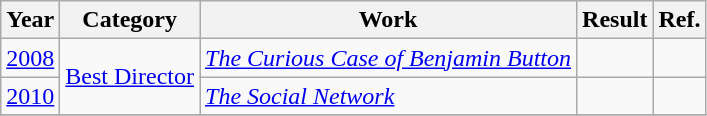<table class="wikitable plainrowheaders">
<tr>
<th scope="col">Year</th>
<th scope="col">Category</th>
<th scope="col">Work</th>
<th scope="col">Result</th>
<th scope="col">Ref.</th>
</tr>
<tr>
<td><a href='#'>2008</a></td>
<td rowspan=2 style="text-align:center"><a href='#'>Best Director</a></td>
<td><em><a href='#'>The Curious Case of Benjamin Button</a></em></td>
<td></td>
<td></td>
</tr>
<tr>
<td><a href='#'>2010</a></td>
<td><em><a href='#'>The Social Network</a></em></td>
<td></td>
<td></td>
</tr>
<tr>
</tr>
</table>
